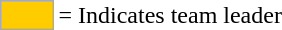<table>
<tr>
<td style="background-color:#FFCC00; border:1px solid #aaaaaa; width:2em;"></td>
<td>= Indicates team leader</td>
</tr>
</table>
